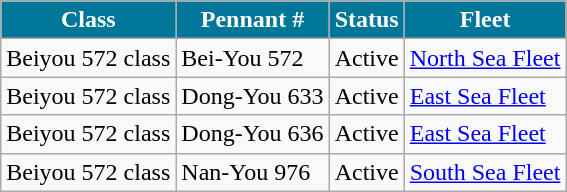<table class="wikitable">
<tr>
<th style="background:#079;color:#fff;">Class</th>
<th style="background:#079;color:#fff;">Pennant #</th>
<th style="background:#079;color:#fff;">Status</th>
<th style="background:#079;color:#fff;">Fleet</th>
</tr>
<tr>
<td>Beiyou 572 class</td>
<td>Bei-You 572</td>
<td>Active</td>
<td><a href='#'>North Sea Fleet</a></td>
</tr>
<tr>
<td>Beiyou 572 class</td>
<td>Dong-You 633</td>
<td>Active</td>
<td><a href='#'>East Sea Fleet</a></td>
</tr>
<tr>
<td>Beiyou 572 class</td>
<td>Dong-You 636</td>
<td>Active</td>
<td><a href='#'>East Sea Fleet</a></td>
</tr>
<tr>
<td>Beiyou 572 class</td>
<td>Nan-You 976</td>
<td>Active</td>
<td><a href='#'>South Sea Fleet</a></td>
</tr>
</table>
